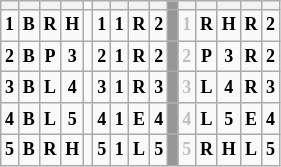<table class="wikitable">
<tr style="font-size:9pt"  valign="bottom">
<th></th>
<th></th>
<th></th>
<th></th>
<td width="0.48"></td>
<th></th>
<th></th>
<th></th>
<th></th>
<td style="background-color:#969696" width="1.2"></td>
<th></th>
<th></th>
<th></th>
<th></th>
<th></th>
</tr>
<tr style="font-size:9pt">
<td style="font-weight:bold" Height="12" align="center" valign="bottom">1</td>
<td style="font-weight:bold" align="center" valign="bottom">B</td>
<td style="font-weight:bold" align="center" valign="bottom">R</td>
<td style="font-weight:bold" align="center" valign="bottom">H</td>
<td style="font-weight:bold" align="center" valign="bottom"></td>
<td style="font-weight:bold" align="center" valign="bottom">1</td>
<td style="font-weight:bold" align="center" valign="bottom">1</td>
<td style="font-weight:bold" align="center" valign="bottom">R</td>
<td style="font-weight:bold" align="center" valign="bottom">2</td>
<td style="background-color:#969696"  valign="bottom"></td>
<td style="font-weight:bold;color:#C0C0C0" align="center" valign="bottom">1</td>
<td style="font-weight:bold" align="center" valign="bottom">R</td>
<td style="font-weight:bold" align="center" valign="bottom">H</td>
<td style="font-weight:bold" align="center" valign="bottom">R</td>
<td style="font-weight:bold" align="center" valign="bottom">2</td>
</tr>
<tr style="font-size:9pt">
<td style="font-weight:bold" Height="12" align="center" valign="bottom">2</td>
<td style="font-weight:bold" align="center" valign="bottom">B</td>
<td style="font-weight:bold" align="center" valign="bottom">P</td>
<td style="font-weight:bold" align="center" valign="bottom">3</td>
<td style="font-weight:bold" align="center" valign="bottom"></td>
<td style="font-weight:bold" align="center" valign="bottom">2</td>
<td style="font-weight:bold" align="center" valign="bottom">1</td>
<td style="font-weight:bold" align="center" valign="bottom">R</td>
<td style="font-weight:bold" align="center" valign="bottom">2</td>
<td style="background-color:#969696"  valign="bottom"></td>
<td style="font-weight:bold;color:#C0C0C0" align="center" valign="bottom">2</td>
<td style="font-weight:bold" align="center" valign="bottom">P</td>
<td style="font-weight:bold" align="center" valign="bottom">3</td>
<td style="font-weight:bold" align="center" valign="bottom">R</td>
<td style="font-weight:bold" align="center" valign="bottom">2</td>
</tr>
<tr style="font-size:9pt">
<td style="font-weight:bold" Height="12" align="center" valign="bottom">3</td>
<td style="font-weight:bold" align="center" valign="bottom">B</td>
<td style="font-weight:bold" align="center" valign="bottom">L</td>
<td style="font-weight:bold" align="center" valign="bottom">4</td>
<td style="font-weight:bold" align="center" valign="bottom"></td>
<td style="font-weight:bold" align="center" valign="bottom">3</td>
<td style="font-weight:bold" align="center" valign="bottom">1</td>
<td style="font-weight:bold" align="center" valign="bottom">R</td>
<td style="font-weight:bold" align="center" valign="bottom">3</td>
<td style="background-color:#969696"  valign="bottom"></td>
<td style="font-weight:bold;color:#C0C0C0" align="center" valign="bottom">3</td>
<td style="font-weight:bold" align="center" valign="bottom">L</td>
<td style="font-weight:bold" align="center" valign="bottom">4</td>
<td style="font-weight:bold" align="center" valign="bottom">R</td>
<td style="font-weight:bold" align="center" valign="bottom">3</td>
</tr>
<tr style="font-size:9pt">
<td style="font-weight:bold" Height="12" align="center" valign="bottom">4</td>
<td style="font-weight:bold" align="center" valign="bottom">B</td>
<td style="font-weight:bold" align="center" valign="bottom">L</td>
<td style="font-weight:bold" align="center" valign="bottom">5</td>
<td style="font-weight:bold" align="center" valign="bottom"></td>
<td style="font-weight:bold" align="center" valign="bottom">4</td>
<td style="font-weight:bold" align="center" valign="bottom">1</td>
<td style="font-weight:bold" align="center" valign="bottom">E</td>
<td style="font-weight:bold" align="center" valign="bottom">4</td>
<td style="background-color:#969696"  valign="bottom"></td>
<td style="font-weight:bold;color:#C0C0C0" align="center" valign="bottom">4</td>
<td style="font-weight:bold" align="center" valign="bottom">L</td>
<td style="font-weight:bold" align="center" valign="bottom">5</td>
<td style="font-weight:bold" align="center" valign="bottom">E</td>
<td style="font-weight:bold" align="center" valign="bottom">4</td>
</tr>
<tr style="font-size:9pt">
<td style="font-weight:bold" Height="12" align="center" valign="bottom">5</td>
<td style="font-weight:bold" align="center" valign="bottom">B</td>
<td style="font-weight:bold" align="center" valign="bottom">R</td>
<td style="font-weight:bold" align="center" valign="bottom">H</td>
<td style="font-weight:bold" align="center" valign="bottom"></td>
<td style="font-weight:bold" align="center" valign="bottom">5</td>
<td style="font-weight:bold" align="center" valign="bottom">1</td>
<td style="font-weight:bold" align="center" valign="bottom">L</td>
<td style="font-weight:bold" align="center" valign="bottom">5</td>
<td style="background-color:#969696"  valign="bottom"></td>
<td style="font-weight:bold;color:#C0C0C0" align="center" valign="bottom">5</td>
<td style="font-weight:bold" align="center" valign="bottom">R</td>
<td style="font-weight:bold" align="center" valign="bottom">H</td>
<td style="font-weight:bold" align="center" valign="bottom">L</td>
<td style="font-weight:bold" align="center" valign="bottom">5</td>
</tr>
</table>
